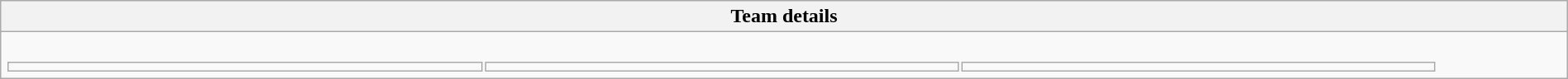<table class="wikitable collapsible collapsed" style="width:100%">
<tr>
<th>Team details</th>
</tr>
<tr>
<td><br><table width=92% |>
<tr>
<td></td>
<td></td>
<td></td>
</tr>
</table>
</td>
</tr>
</table>
